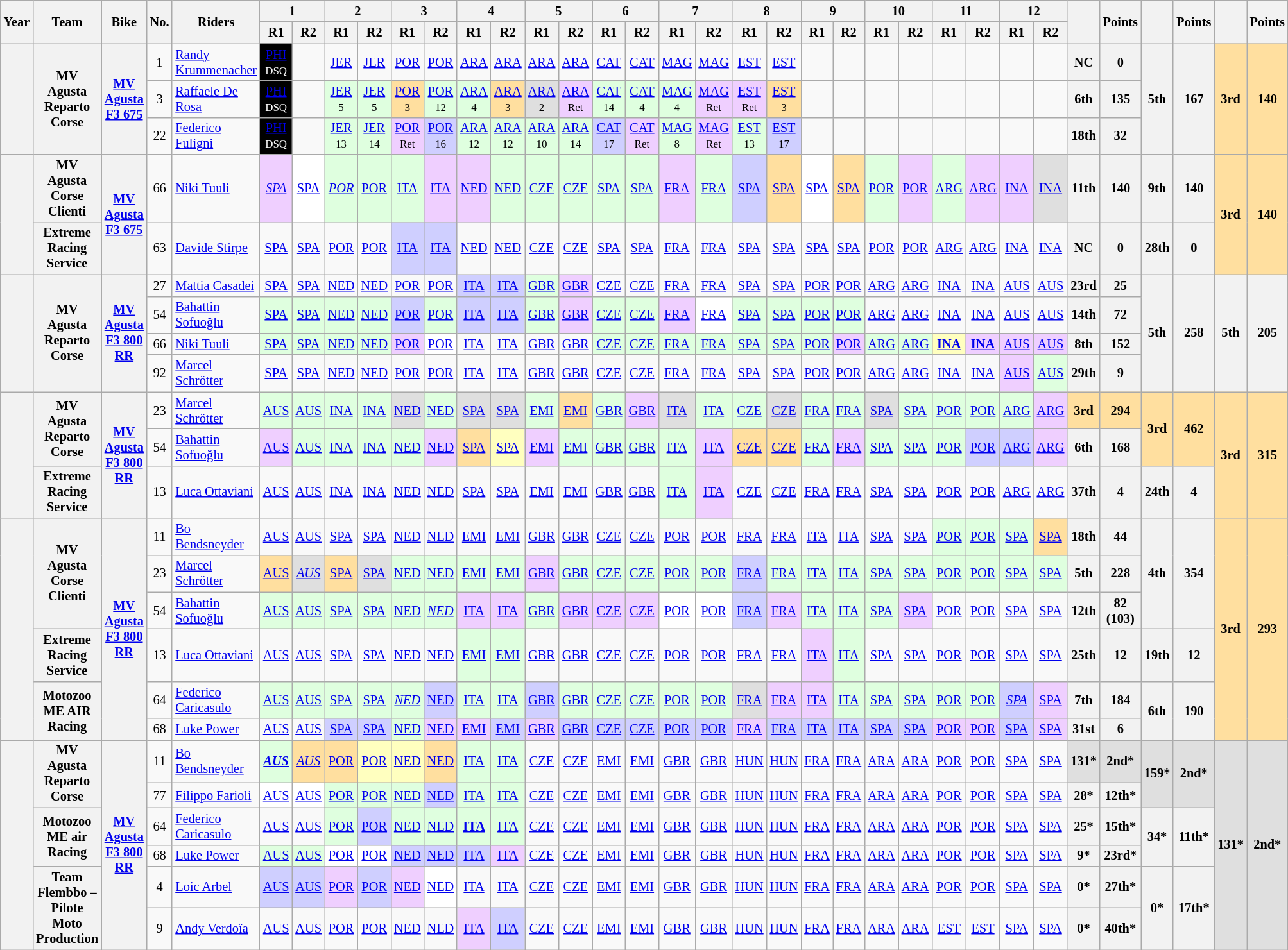<table class="wikitable" style="text-align:center; font-size:85%;">
<tr>
<th rowspan="2">Year</th>
<th rowspan="2">Team</th>
<th rowspan="2">Bike</th>
<th rowspan="2">No.</th>
<th rowspan="2">Riders</th>
<th colspan="2">1</th>
<th colspan="2">2</th>
<th colspan="2">3</th>
<th colspan="2">4</th>
<th colspan="2">5</th>
<th colspan="2">6</th>
<th colspan="2">7</th>
<th colspan="2">8</th>
<th colspan="2">9</th>
<th colspan="2">10</th>
<th colspan="2">11</th>
<th colspan="2">12</th>
<th rowspan="2"></th>
<th rowspan="2">Points</th>
<th rowspan="2"></th>
<th rowspan="2">Points</th>
<th rowspan="2"></th>
<th rowspan="2">Points</th>
</tr>
<tr>
<th>R1</th>
<th>R2</th>
<th>R1</th>
<th>R2</th>
<th>R1</th>
<th>R2</th>
<th>R1</th>
<th>R2</th>
<th>R1</th>
<th>R2</th>
<th>R1</th>
<th>R2</th>
<th>R1</th>
<th>R2</th>
<th>R1</th>
<th>R2</th>
<th>R1</th>
<th>R2</th>
<th>R1</th>
<th>R2</th>
<th>R1</th>
<th>R2</th>
<th>R1</th>
<th>R2</th>
</tr>
<tr>
<th rowspan="3"></th>
<th rowspan="3">MV Agusta Reparto Corse</th>
<th rowspan="3"><a href='#'>MV Agusta F3 675</a></th>
<td>1</td>
<td style="text-align:left;"> <a href='#'>Randy Krummenacher</a></td>
<td style="background:#000000; color:#FFFFFF;"><a href='#'><span>PHI</span></a><br><small>DSQ</small></td>
<td></td>
<td><a href='#'>JER</a></td>
<td><a href='#'>JER</a></td>
<td><a href='#'>POR</a></td>
<td><a href='#'>POR</a></td>
<td><a href='#'>ARA</a></td>
<td><a href='#'>ARA</a></td>
<td><a href='#'>ARA</a></td>
<td><a href='#'>ARA</a></td>
<td><a href='#'>CAT</a></td>
<td><a href='#'>CAT</a></td>
<td><a href='#'>MAG</a></td>
<td><a href='#'>MAG</a></td>
<td><a href='#'>EST</a></td>
<td><a href='#'>EST</a></td>
<td></td>
<td></td>
<td></td>
<td></td>
<td></td>
<td></td>
<td></td>
<td></td>
<th>NC</th>
<th>0</th>
<th rowspan="3">5th</th>
<th rowspan="3">167</th>
<th style="background:#FFDF9F;" rowspan="3">3rd</th>
<th style="background:#FFDF9F;" rowspan="3">140</th>
</tr>
<tr>
<td>3</td>
<td style="text-align:left;"> <a href='#'>Raffaele De Rosa</a></td>
<td style="background:#000000; color:#FFFFFF;"><a href='#'><span>PHI</span></a><br><small>DSQ</small></td>
<td></td>
<td style="background:#dfffdf;"><a href='#'>JER</a><br><small>5</small></td>
<td style="background:#dfffdf;"><a href='#'>JER</a><br><small>5</small></td>
<td style="background:#ffdf9f;"><a href='#'>POR</a><br><small>3</small></td>
<td style="background:#dfffdf;"><a href='#'>POR</a><br><small>12</small></td>
<td style="background:#dfffdf;"><a href='#'>ARA</a><br><small>4</small></td>
<td style="background:#ffdf9f;"><a href='#'>ARA</a><br><small>3</small></td>
<td style="background:#dfdfdf;"><a href='#'>ARA</a><br><small>2</small></td>
<td style="background:#efcfff;"><a href='#'>ARA</a><br><small>Ret</small></td>
<td style="background:#dfffdf;"><a href='#'>CAT</a><br><small>14</small></td>
<td style="background:#dfffdf;"><a href='#'>CAT</a><br><small>4</small></td>
<td style="background:#dfffdf;"><a href='#'>MAG</a><br><small>4</small></td>
<td style="background:#efcfff;"><a href='#'>MAG</a><br><small>Ret</small></td>
<td style="background:#efcfff;"><a href='#'>EST</a><br><small>Ret</small></td>
<td style="background:#ffdf9f;"><a href='#'>EST</a><br><small>3</small></td>
<td></td>
<td></td>
<td></td>
<td></td>
<td></td>
<td></td>
<td></td>
<td></td>
<th>6th</th>
<th>135</th>
</tr>
<tr>
<td>22</td>
<td style="text-align:left;"> <a href='#'>Federico Fuligni</a></td>
<td style="background:#000000; color:#FFFFFF;"><a href='#'><span>PHI</span></a><br><small>DSQ</small></td>
<td></td>
<td style="background:#dfffdf;"><a href='#'>JER</a><br><small>13</small></td>
<td style="background:#dfffdf;"><a href='#'>JER</a><br><small>14</small></td>
<td style="background:#efcfff;"><a href='#'>POR</a><br><small>Ret</small></td>
<td style="background:#cfcfff;"><a href='#'>POR</a><br><small>16</small></td>
<td style="background:#dfffdf;"><a href='#'>ARA</a><br><small>12</small></td>
<td style="background:#dfffdf;"><a href='#'>ARA</a><br><small>12</small></td>
<td style="background:#dfffdf;"><a href='#'>ARA</a><br><small>10</small></td>
<td style="background:#dfffdf;"><a href='#'>ARA</a><br><small>14</small></td>
<td style="background:#cfcfff;"><a href='#'>CAT</a><br><small>17</small></td>
<td style="background:#efcfff;"><a href='#'>CAT</a><br><small>Ret</small></td>
<td style="background:#dfffdf;"><a href='#'>MAG</a><br><small>8</small></td>
<td style="background:#efcfff;"><a href='#'>MAG</a><br><small>Ret</small></td>
<td style="background:#dfffdf;"><a href='#'>EST</a><br><small>13</small></td>
<td style="background:#cfcfff;"><a href='#'>EST</a><br><small>17</small></td>
<td></td>
<td></td>
<td></td>
<td></td>
<td></td>
<td></td>
<td></td>
<td></td>
<th>18th</th>
<th>32</th>
</tr>
<tr>
<th rowspan="2"></th>
<th>MV Agusta Corse Clienti</th>
<th rowspan="2"><a href='#'>MV Agusta F3 675</a></th>
<td>66</td>
<td style="text-align:left;"> <a href='#'>Niki Tuuli</a></td>
<td style="background:#EFCFFF;"><em><a href='#'>SPA</a></em><br></td>
<td style="background:#FFFFFF;"><a href='#'>SPA</a><br></td>
<td style="background:#dfffdf;"><em><a href='#'>POR</a></em><br></td>
<td style="background:#dfffdf;"><a href='#'>POR</a><br></td>
<td style="background:#dfffdf;"><a href='#'>ITA</a><br></td>
<td style="background:#EFCFFF;"><a href='#'>ITA</a><br></td>
<td style="background:#EFCFFF;"><a href='#'>NED</a><br></td>
<td style="background:#dfffdf;"><a href='#'>NED</a><br></td>
<td style="background:#dfffdf;"><a href='#'>CZE</a><br></td>
<td style="background:#dfffdf;"><a href='#'>CZE</a><br></td>
<td style="background:#dfffdf;"><a href='#'>SPA</a><br></td>
<td style="background:#dfffdf;"><a href='#'>SPA</a><br></td>
<td style="background:#EFCFFF;"><a href='#'>FRA</a><br></td>
<td style="background:#dfffdf;"><a href='#'>FRA</a><br></td>
<td style="background:#cfcfff;"><a href='#'>SPA</a><br></td>
<td style="background:#ffdf9f;"><a href='#'>SPA</a><br></td>
<td style="background:#ffffff;"><a href='#'>SPA</a><br></td>
<td style="background:#ffdf9f;"><a href='#'>SPA</a><br></td>
<td style="background:#dfffdf;"><a href='#'>POR</a><br></td>
<td style="background:#EFCFFF;"><a href='#'>POR</a><br></td>
<td style="background:#dfffdf;"><a href='#'>ARG</a><br></td>
<td style="background:#EFCFFF;"><a href='#'>ARG</a><br></td>
<td style="background:#EFCFFF;"><a href='#'>INA</a><br></td>
<td style="background:#dfdfdf;"><a href='#'>INA</a><br></td>
<th>11th</th>
<th>140</th>
<th>9th</th>
<th>140</th>
<th rowspan="2" style="background:#FFDF9F;">3rd</th>
<th rowspan="2" style="background:#FFDF9F;">140</th>
</tr>
<tr>
<th>Extreme Racing Service</th>
<td>63</td>
<td style="text-align:left;"> <a href='#'>Davide Stirpe</a></td>
<td><a href='#'>SPA</a></td>
<td><a href='#'>SPA</a></td>
<td><a href='#'>POR</a></td>
<td><a href='#'>POR</a></td>
<td style="background:#cfcfff;"><a href='#'>ITA</a><br></td>
<td style="background:#cfcfff;"><a href='#'>ITA</a><br></td>
<td><a href='#'>NED</a></td>
<td><a href='#'>NED</a></td>
<td><a href='#'>CZE</a></td>
<td><a href='#'>CZE</a></td>
<td><a href='#'>SPA</a></td>
<td><a href='#'>SPA</a></td>
<td><a href='#'>FRA</a></td>
<td><a href='#'>FRA</a></td>
<td><a href='#'>SPA</a></td>
<td><a href='#'>SPA</a></td>
<td><a href='#'>SPA</a></td>
<td><a href='#'>SPA</a></td>
<td><a href='#'>POR</a></td>
<td><a href='#'>POR</a></td>
<td><a href='#'>ARG</a></td>
<td><a href='#'>ARG</a></td>
<td><a href='#'>INA</a></td>
<td><a href='#'>INA</a></td>
<th>NC</th>
<th>0</th>
<th>28th</th>
<th>0</th>
</tr>
<tr>
<th rowspan="4"></th>
<th rowspan="4">MV Agusta Reparto Corse</th>
<th rowspan="4"><a href='#'>MV Agusta F3 800 RR</a></th>
<td>27</td>
<td style="text-align:left;"> <a href='#'>Mattia Casadei</a></td>
<td><a href='#'>SPA</a></td>
<td><a href='#'>SPA</a></td>
<td><a href='#'>NED</a></td>
<td><a href='#'>NED</a></td>
<td><a href='#'>POR</a></td>
<td><a href='#'>POR</a></td>
<td style="background:#cfcfff;"><a href='#'>ITA</a><br></td>
<td style="background:#cfcfff;"><a href='#'>ITA</a><br></td>
<td style="background:#dfffdf;"><a href='#'>GBR</a><br></td>
<td style="background:#efcfff;"><a href='#'>GBR</a><br></td>
<td><a href='#'>CZE</a></td>
<td><a href='#'>CZE</a></td>
<td><a href='#'>FRA</a></td>
<td><a href='#'>FRA</a></td>
<td><a href='#'>SPA</a></td>
<td><a href='#'>SPA</a></td>
<td><a href='#'>POR</a></td>
<td><a href='#'>POR</a></td>
<td><a href='#'>ARG</a></td>
<td><a href='#'>ARG</a></td>
<td><a href='#'>INA</a></td>
<td><a href='#'>INA</a></td>
<td><a href='#'>AUS</a></td>
<td><a href='#'>AUS</a></td>
<th>23rd</th>
<th>25</th>
<th rowspan="4">5th</th>
<th rowspan="4">258</th>
<th rowspan="4">5th</th>
<th rowspan="4">205</th>
</tr>
<tr>
<td>54</td>
<td style="text-align:left;"> <a href='#'>Bahattin Sofuoğlu</a></td>
<td style="background:#dfffdf;"><a href='#'>SPA</a><br></td>
<td style="background:#dfffdf;"><a href='#'>SPA</a><br></td>
<td style="background:#dfffdf;"><a href='#'>NED</a><br></td>
<td style="background:#dfffdf;"><a href='#'>NED</a><br></td>
<td style="background:#cfcfff;"><a href='#'>POR</a><br></td>
<td style="background:#dfffdf;"><a href='#'>POR</a><br></td>
<td style="background:#cfcfff;"><a href='#'>ITA</a><br></td>
<td style="background:#cfcfff;"><a href='#'>ITA</a><br></td>
<td style="background:#dfffdf;"><a href='#'>GBR</a><br></td>
<td style="background:#efcfff;"><a href='#'>GBR</a><br></td>
<td style="background:#dfffdf;"><a href='#'>CZE</a><br></td>
<td style="background:#dfffdf;"><a href='#'>CZE</a><br></td>
<td style="background:#EFCFFF;"><a href='#'>FRA</a><br></td>
<td style="background:#FFFFFF;"><a href='#'>FRA</a><br></td>
<td style="background:#dfffdf;"><a href='#'>SPA</a><br></td>
<td style="background:#dfffdf;"><a href='#'>SPA</a><br></td>
<td style="background:#dfffdf;"><a href='#'>POR</a><br></td>
<td style="background:#dfffdf;"><a href='#'>POR</a><br></td>
<td><a href='#'>ARG</a></td>
<td><a href='#'>ARG</a></td>
<td><a href='#'>INA</a></td>
<td><a href='#'>INA</a></td>
<td><a href='#'>AUS</a></td>
<td><a href='#'>AUS</a></td>
<th>14th</th>
<th>72</th>
</tr>
<tr>
<td>66</td>
<td style="text-align:left;"> <a href='#'>Niki Tuuli</a></td>
<td style="background:#dfffdf;"><a href='#'>SPA</a><br></td>
<td style="background:#dfffdf;"><a href='#'>SPA</a><br></td>
<td style="background:#dfffdf;"><a href='#'>NED</a><br></td>
<td style="background:#dfffdf;"><a href='#'>NED</a><br></td>
<td style="background:#efcfff;"><a href='#'>POR</a><br></td>
<td style="background:#ffffff;"><a href='#'>POR</a><br></td>
<td><a href='#'>ITA</a></td>
<td><a href='#'>ITA</a></td>
<td><a href='#'>GBR</a></td>
<td><a href='#'>GBR</a></td>
<td style="background:#dfffdf;"><a href='#'>CZE</a><br></td>
<td style="background:#dfffdf;"><a href='#'>CZE</a><br></td>
<td style="background:#dfffdf;"><a href='#'>FRA</a><br></td>
<td style="background:#dfffdf;"><a href='#'>FRA</a><br></td>
<td style="background:#dfffdf;"><a href='#'>SPA</a><br></td>
<td style="background:#dfffdf;"><a href='#'>SPA</a><br></td>
<td style="background:#dfffdf;"><a href='#'>POR</a><br></td>
<td style="background:#efcfff;"><a href='#'>POR</a><br></td>
<td style="background:#dfffdf;"><a href='#'>ARG</a><br></td>
<td style="background:#dfffdf;"><a href='#'>ARG</a><br></td>
<td style="background:#ffffbf;"><strong><a href='#'>INA</a></strong><br></td>
<td style="background:#efcfff;"><strong><a href='#'>INA</a></strong><br></td>
<td style="background:#efcfff;"><a href='#'>AUS</a><br></td>
<td style="background:#efcfff;"><a href='#'>AUS</a><br></td>
<th>8th</th>
<th>152</th>
</tr>
<tr>
<td>92</td>
<td style="text-align:left;"> <a href='#'>Marcel Schrötter</a></td>
<td><a href='#'>SPA</a></td>
<td><a href='#'>SPA</a></td>
<td><a href='#'>NED</a></td>
<td><a href='#'>NED</a></td>
<td><a href='#'>POR</a></td>
<td><a href='#'>POR</a></td>
<td><a href='#'>ITA</a></td>
<td><a href='#'>ITA</a></td>
<td><a href='#'>GBR</a></td>
<td><a href='#'>GBR</a></td>
<td><a href='#'>CZE</a></td>
<td><a href='#'>CZE</a></td>
<td><a href='#'>FRA</a></td>
<td><a href='#'>FRA</a></td>
<td><a href='#'>SPA</a></td>
<td><a href='#'>SPA</a></td>
<td><a href='#'>POR</a></td>
<td><a href='#'>POR</a></td>
<td><a href='#'>ARG</a></td>
<td><a href='#'>ARG</a></td>
<td><a href='#'>INA</a></td>
<td><a href='#'>INA</a></td>
<td style="background:#efcfff;"><a href='#'>AUS</a><br></td>
<td style="background:#dfffdf;"><a href='#'>AUS</a><br></td>
<th>29th</th>
<th>9</th>
</tr>
<tr>
<th rowspan="3"></th>
<th rowspan="2">MV Agusta Reparto Corse</th>
<th rowspan="3"><a href='#'>MV Agusta F3 800 RR</a></th>
<td>23</td>
<td style="text-align:left;"> <a href='#'>Marcel Schrötter</a></td>
<td style="background:#dfffdf;"><a href='#'>AUS</a><br></td>
<td style="background:#dfffdf;"><a href='#'>AUS</a><br></td>
<td style="background:#dfffdf;"><a href='#'>INA</a><br></td>
<td style="background:#dfffdf;"><a href='#'>INA</a><br></td>
<td style="background:#dfdfdf;"><a href='#'>NED</a><br></td>
<td style="background:#dfffdf;"><a href='#'>NED</a><br></td>
<td style="background:#dfdfdf;"><a href='#'>SPA</a><br></td>
<td style="background:#dfdfdf;"><a href='#'>SPA</a><br></td>
<td style="background:#dfffdf;"><a href='#'>EMI</a><br></td>
<td style="background:#ffdf9f;"><a href='#'>EMI</a><br></td>
<td style="background:#dfffdf;"><a href='#'>GBR</a><br></td>
<td style="background:#efcfff;"><a href='#'>GBR</a><br></td>
<td style="background:#dfdfdf;"><a href='#'>ITA</a><br></td>
<td style="background:#dfffdf;"><a href='#'>ITA</a><br></td>
<td style="background:#dfffdf;"><a href='#'>CZE</a><br></td>
<td style="background:#dfdfdf;"><a href='#'>CZE</a><br></td>
<td style="background:#dfffdf;"><a href='#'>FRA</a><br></td>
<td style="background:#dfffdf;"><a href='#'>FRA</a><br></td>
<td style="background:#dfdfdf;"><a href='#'>SPA</a><br></td>
<td style="background:#dfffdf;"><a href='#'>SPA</a><br></td>
<td style="background:#dfffdf;"><a href='#'>POR</a><br></td>
<td style="background:#dfffdf;"><a href='#'>POR</a><br></td>
<td style="background:#dfffdf;"><a href='#'>ARG</a><br></td>
<td style="background:#efcfff;"><a href='#'>ARG</a><br></td>
<th style="background:#ffdf9f;">3rd</th>
<th style="background:#ffdf9f;">294</th>
<th style="background:#ffdf9f;" rowspan="2">3rd</th>
<th style="background:#ffdf9f;" rowspan="2">462</th>
<th style="background:#ffdf9f;" rowspan="3">3rd</th>
<th style="background:#ffdf9f;" rowspan="3">315</th>
</tr>
<tr>
<td>54</td>
<td style="text-align:left;"> <a href='#'>Bahattin Sofuoğlu</a></td>
<td style="background:#efcfff;"><a href='#'>AUS</a><br></td>
<td style="background:#dfffdf;"><a href='#'>AUS</a><br></td>
<td style="background:#dfffdf;"><a href='#'>INA</a><br></td>
<td style="background:#dfffdf;"><a href='#'>INA</a><br></td>
<td style="background:#dfffdf;"><a href='#'>NED</a><br></td>
<td style="background:#efcfff;"><a href='#'>NED</a><br></td>
<td style="background:#ffdf9f;"><a href='#'>SPA</a><br></td>
<td style="background:#ffffbf;"><a href='#'>SPA</a><br></td>
<td style="background:#efcfff;"><a href='#'>EMI</a><br></td>
<td style="background:#dfffdf;"><a href='#'>EMI</a><br></td>
<td style="background:#dfffdf;"><a href='#'>GBR</a><br></td>
<td style="background:#dfffdf;"><a href='#'>GBR</a><br></td>
<td style="background:#dfffdf;"><a href='#'>ITA</a><br></td>
<td style="background:#efcfff;"><a href='#'>ITA</a><br></td>
<td style="background:#ffdf9f;"><a href='#'>CZE</a><br></td>
<td style="background:#ffdf9f;"><a href='#'>CZE</a><br></td>
<td style="background:#dfffdf;"><a href='#'>FRA</a><br></td>
<td style="background:#efcfff;"><a href='#'>FRA</a><br></td>
<td style="background:#dfffdf;"><a href='#'>SPA</a><br></td>
<td style="background:#dfffdf;"><a href='#'>SPA</a><br></td>
<td style="background:#dfffdf;"><a href='#'>POR</a><br></td>
<td style="background:#cfcfff;"><a href='#'>POR</a><br></td>
<td style="background:#cfcfff;"><a href='#'>ARG</a><br></td>
<td style="background:#efcfff;"><a href='#'>ARG</a><br></td>
<th>6th</th>
<th>168</th>
</tr>
<tr>
<th>Extreme Racing Service</th>
<td>13</td>
<td style="text-align:left;"> <a href='#'>Luca Ottaviani</a></td>
<td><a href='#'>AUS</a></td>
<td><a href='#'>AUS</a></td>
<td><a href='#'>INA</a></td>
<td><a href='#'>INA</a></td>
<td><a href='#'>NED</a></td>
<td><a href='#'>NED</a></td>
<td><a href='#'>SPA</a></td>
<td><a href='#'>SPA</a></td>
<td><a href='#'>EMI</a></td>
<td><a href='#'>EMI</a></td>
<td><a href='#'>GBR</a></td>
<td><a href='#'>GBR</a></td>
<td style="background:#DFFFDF;"><a href='#'>ITA</a><br></td>
<td style="background:#EFCFFF;"><a href='#'>ITA</a><br></td>
<td><a href='#'>CZE</a></td>
<td><a href='#'>CZE</a></td>
<td><a href='#'>FRA</a></td>
<td><a href='#'>FRA</a></td>
<td><a href='#'>SPA</a></td>
<td><a href='#'>SPA</a></td>
<td><a href='#'>POR</a></td>
<td><a href='#'>POR</a></td>
<td><a href='#'>ARG</a></td>
<td><a href='#'>ARG</a></td>
<th>37th</th>
<th>4</th>
<th>24th</th>
<th>4</th>
</tr>
<tr>
<th rowspan="6"></th>
<th rowspan="3">MV Agusta Corse Clienti</th>
<th rowspan="6"><a href='#'>MV Agusta F3 800 RR</a></th>
<td>11</td>
<td style="text-align:left;"> <a href='#'>Bo Bendsneyder</a></td>
<td><a href='#'>AUS</a></td>
<td><a href='#'>AUS</a></td>
<td><a href='#'>SPA</a></td>
<td><a href='#'>SPA</a></td>
<td><a href='#'>NED</a></td>
<td><a href='#'>NED</a></td>
<td><a href='#'>EMI</a></td>
<td><a href='#'>EMI</a></td>
<td><a href='#'>GBR</a></td>
<td><a href='#'>GBR</a></td>
<td><a href='#'>CZE</a></td>
<td><a href='#'>CZE</a></td>
<td><a href='#'>POR</a></td>
<td><a href='#'>POR</a></td>
<td><a href='#'>FRA</a></td>
<td><a href='#'>FRA</a></td>
<td><a href='#'>ITA</a></td>
<td><a href='#'>ITA</a></td>
<td><a href='#'>SPA</a></td>
<td><a href='#'>SPA</a></td>
<td style="background:#DFFFDF;"><a href='#'>POR</a><br></td>
<td style="background:#DFFFDF;"><a href='#'>POR</a><br></td>
<td style="background:#DFFFDF;"><a href='#'>SPA</a><br></td>
<td style="background:#FFDF9F;"><a href='#'>SPA</a><br></td>
<th>18th</th>
<th>44</th>
<th rowspan="3">4th</th>
<th rowspan="3">354</th>
<th rowspan="6" style="background:#FFDF9F;">3rd</th>
<th rowspan="6" style="background:#FFDF9F;">293</th>
</tr>
<tr>
<td>23</td>
<td style="text-align:left;"> <a href='#'>Marcel Schrötter</a></td>
<td style="background:#FFDF9F;"><a href='#'>AUS</a><br></td>
<td style="background:#DFDFDF;"><em><a href='#'>AUS</a></em><br></td>
<td style="background:#FFDF9F;"><a href='#'>SPA</a><br></td>
<td style="background:#DFDFDF;"><a href='#'>SPA</a><br></td>
<td style="background:#DFFFDF;"><a href='#'>NED</a><br></td>
<td style="background:#DFFFDF;"><a href='#'>NED</a><br></td>
<td style="background:#DFFFDF;"><a href='#'>EMI</a><br></td>
<td style="background:#DFFFDF;"><a href='#'>EMI</a><br></td>
<td style="background:#EFCFFF;"><a href='#'>GBR</a><br></td>
<td style="background:#DFFFDF;"><a href='#'>GBR</a><br></td>
<td style="background:#DFFFDF;"><a href='#'>CZE</a><br></td>
<td style="background:#DFFFDF;"><a href='#'>CZE</a><br></td>
<td style="background:#DFFFDF;"><a href='#'>POR</a><br></td>
<td style="background:#DFFFDF;"><a href='#'>POR</a><br></td>
<td style="background:#CFCFFF;"><a href='#'>FRA</a><br></td>
<td style="background:#DFFFDF;"><a href='#'>FRA</a><br></td>
<td style="background:#DFFFDF;"><a href='#'>ITA</a><br></td>
<td style="background:#DFFFDF;"><a href='#'>ITA</a><br></td>
<td style="background:#DFFFDF;"><a href='#'>SPA</a><br></td>
<td style="background:#DFFFDF;"><a href='#'>SPA</a><br></td>
<td style="background:#DFFFDF;"><a href='#'>POR</a><br></td>
<td style="background:#DFFFDF;"><a href='#'>POR</a><br></td>
<td style="background:#DFFFDF;"><a href='#'>SPA</a><br></td>
<td style="background:#DFFFDF;"><a href='#'>SPA</a><br></td>
<th>5th</th>
<th>228</th>
</tr>
<tr>
<td>54</td>
<td style="text-align:left;"> <a href='#'>Bahattin Sofuoğlu</a></td>
<td style="background:#dfffdf;"><a href='#'>AUS</a><br></td>
<td style="background:#dfffdf;"><a href='#'>AUS</a><br></td>
<td style="background:#dfffdf;"><a href='#'>SPA</a><br></td>
<td style="background:#dfffdf;"><a href='#'>SPA</a><br></td>
<td style="background:#dfffdf;"><a href='#'>NED</a><br></td>
<td style="background:#dfffdf;"><em><a href='#'>NED</a></em><br></td>
<td style="background:#efcfff;"><a href='#'>ITA</a><br></td>
<td style="background:#efcfff;"><a href='#'>ITA</a><br></td>
<td style="background:#dfffdf;"><a href='#'>GBR</a><br></td>
<td style="background:#efcfff;"><a href='#'>GBR</a><br></td>
<td style="background:#efcfff;"><a href='#'>CZE</a><br></td>
<td style="background:#efcfff;"><a href='#'>CZE</a><br></td>
<td style="background:#ffffff;"><a href='#'>POR</a><br></td>
<td style="background:#ffffff;"><a href='#'>POR</a><br></td>
<td style="background:#cfcfff;"><a href='#'>FRA</a><br></td>
<td style="background:#efcfff;"><a href='#'>FRA</a><br></td>
<td style="background:#dfffdf;"><a href='#'>ITA</a><br></td>
<td style="background:#dfffdf;"><a href='#'>ITA</a><br></td>
<td style="background:#dfffdf;"><a href='#'>SPA</a><br></td>
<td style="background:#efcfff;"><a href='#'>SPA</a><br></td>
<td><a href='#'>POR</a></td>
<td><a href='#'>POR</a></td>
<td><a href='#'>SPA</a></td>
<td><a href='#'>SPA</a></td>
<th>12th</th>
<th>82 (103)</th>
</tr>
<tr>
<th>Extreme Racing Service</th>
<td>13</td>
<td style="text-align:left;"> <a href='#'>Luca Ottaviani</a></td>
<td><a href='#'>AUS</a></td>
<td><a href='#'>AUS</a></td>
<td><a href='#'>SPA</a></td>
<td><a href='#'>SPA</a></td>
<td><a href='#'>NED</a></td>
<td><a href='#'>NED</a></td>
<td style="background:#DFFFDF;"><a href='#'>EMI</a><br></td>
<td style="background:#DFFFDF;"><a href='#'>EMI</a><br></td>
<td><a href='#'>GBR</a></td>
<td><a href='#'>GBR</a></td>
<td><a href='#'>CZE</a></td>
<td><a href='#'>CZE</a></td>
<td><a href='#'>POR</a></td>
<td><a href='#'>POR</a></td>
<td><a href='#'>FRA</a></td>
<td><a href='#'>FRA</a></td>
<td style="background:#EFCFFF;"><a href='#'>ITA</a><br></td>
<td style="background:#DFFFDF;"><a href='#'>ITA</a><br></td>
<td><a href='#'>SPA</a></td>
<td><a href='#'>SPA</a></td>
<td><a href='#'>POR</a></td>
<td><a href='#'>POR</a></td>
<td><a href='#'>SPA</a></td>
<td><a href='#'>SPA</a></td>
<th>25th</th>
<th>12</th>
<th>19th</th>
<th>12</th>
</tr>
<tr>
<th rowspan="2">Motozoo ME AIR Racing</th>
<td>64</td>
<td style="text-align:left;"> <a href='#'>Federico Caricasulo</a></td>
<td style="background:#DFFFDF;"><a href='#'>AUS</a><br></td>
<td style="background:#DFFFDF;"><a href='#'>AUS</a><br></td>
<td style="background:#DFFFDF;"><a href='#'>SPA</a><br></td>
<td style="background:#DFFFDF;"><a href='#'>SPA</a><br></td>
<td style="background:#DFFFDF;"><em><a href='#'>NED</a></em><br></td>
<td style="background:#CFCFFF;"><a href='#'>NED</a><br></td>
<td style="background:#DFFFDF;"><a href='#'>ITA</a><br></td>
<td style="background:#DFFFDF;"><a href='#'>ITA</a><br></td>
<td style="background:#CFCFFF;"><a href='#'>GBR</a><br></td>
<td style="background:#DFFFDF;"><a href='#'>GBR</a><br></td>
<td style="background:#DFFFDF;"><a href='#'>CZE</a><br></td>
<td style="background:#DFFFDF;"><a href='#'>CZE</a><br></td>
<td style="background:#DFFFDF;"><a href='#'>POR</a><br></td>
<td style="background:#DFFFDF;"><a href='#'>POR</a><br></td>
<td style="background:#DFDFDF;"><a href='#'>FRA</a><br></td>
<td style="background:#EFCFFF;"><a href='#'>FRA</a><br></td>
<td style="background:#EFCFFF;"><a href='#'>ITA</a><br></td>
<td style="background:#DFFFDF;"><a href='#'>ITA</a><br></td>
<td style="background:#DFFFDF;"><a href='#'>SPA</a><br></td>
<td style="background:#DFFFDF;"><a href='#'>SPA</a><br></td>
<td style="background:#DFFFDF;"><a href='#'>POR</a><br></td>
<td style="background:#DFFFDF;"><a href='#'>POR</a><br></td>
<td style="background:#CFCFFF;"><em><a href='#'>SPA</a></em><br></td>
<td style="background:#EFCFFF;"><a href='#'>SPA</a><br></td>
<th>7th</th>
<th>184</th>
<th rowspan="2">6th</th>
<th rowspan="2">190</th>
</tr>
<tr>
<td>68</td>
<td style="text-align:left;"> <a href='#'>Luke Power</a></td>
<td><a href='#'>AUS</a></td>
<td><a href='#'>AUS</a></td>
<td style="background:#CFCFFF;"><a href='#'>SPA</a><br></td>
<td style="background:#CFCFFF;"><a href='#'>SPA</a><br></td>
<td style="background:#DFFFDF;"><a href='#'>NED</a><br></td>
<td style="background:#EFCFFF;"><a href='#'>NED</a><br></td>
<td style="background:#EFCFFF;"><a href='#'>EMI</a><br></td>
<td style="background:#CFCFFF;"><a href='#'>EMI</a><br></td>
<td style="background:#EFCFFF;"><a href='#'>GBR</a><br></td>
<td style="background:#CFCFFF;"><a href='#'>GBR</a><br></td>
<td style="background:#CFCFFF;"><a href='#'>CZE</a><br></td>
<td style="background:#CFCFFF;"><a href='#'>CZE</a><br></td>
<td style="background:#CFCFFF;"><a href='#'>POR</a><br></td>
<td style="background:#CFCFFF;"><a href='#'>POR</a><br></td>
<td style="background:#EFCFFF;"><a href='#'>FRA</a><br></td>
<td style="background:#CFCFFF;"><a href='#'>FRA</a><br></td>
<td style="background:#CFCFFF;"><a href='#'>ITA</a><br></td>
<td style="background:#CFCFFF;"><a href='#'>ITA</a><br></td>
<td style="background:#CFCFFF;"><a href='#'>SPA</a><br></td>
<td style="background:#CFCFFF;"><a href='#'>SPA</a><br></td>
<td style="background:#EFCFFF;"><a href='#'>POR</a><br></td>
<td style="background:#EFCFFF;"><a href='#'>POR</a><br></td>
<td style="background:#CFCFFF;"><a href='#'>SPA</a><br></td>
<td style="background:#EFCFFF;"><a href='#'>SPA</a><br></td>
<th>31st</th>
<th>6</th>
</tr>
<tr>
<th rowspan="6"></th>
<th rowspan="2">MV Agusta Reparto Corse</th>
<th rowspan="6"><a href='#'>MV Agusta F3 800 RR</a></th>
<td>11</td>
<td style="text-align:left;"> <a href='#'>Bo Bendsneyder</a></td>
<td style="background:#DFFFDF;"><strong><em><a href='#'>AUS</a></em></strong><br></td>
<td style="background:#FFDF9F;"><em><a href='#'>AUS</a></em><br></td>
<td style="background:#FFDF9F;"><a href='#'>POR</a><br></td>
<td style="background:#FFFFBF;"><a href='#'>POR</a><br></td>
<td style="background:#FFFFBF;"><a href='#'>NED</a><br></td>
<td style="background:#FFDF9F;"><a href='#'>NED</a><br></td>
<td style="background:#DFFFDF;"><a href='#'>ITA</a><br></td>
<td style="background:#DFFFDF;"><a href='#'>ITA</a><br></td>
<td><a href='#'>CZE</a></td>
<td><a href='#'>CZE</a></td>
<td><a href='#'>EMI</a></td>
<td><a href='#'>EMI</a></td>
<td><a href='#'>GBR</a></td>
<td><a href='#'>GBR</a></td>
<td><a href='#'>HUN</a></td>
<td><a href='#'>HUN</a></td>
<td><a href='#'>FRA</a></td>
<td><a href='#'>FRA</a></td>
<td><a href='#'>ARA</a></td>
<td><a href='#'>ARA</a></td>
<td><a href='#'>POR</a></td>
<td><a href='#'>POR</a></td>
<td><a href='#'>SPA</a></td>
<td><a href='#'>SPA</a></td>
<th style="background:#DFDFDF;">131*</th>
<th style="background:#DFDFDF;">2nd*</th>
<th rowspan="2" style="background:#DFDFDF;">159*</th>
<th rowspan="2" style="background:#DFDFDF;">2nd*</th>
<th rowspan="6" style="background:#DFDFDF;">131*</th>
<th rowspan="6" style="background:#DFDFDF;">2nd*</th>
</tr>
<tr>
<td>77</td>
<td style="text-align:left;"> <a href='#'>Filippo Farioli</a></td>
<td style="background:#FFFFFF;"><a href='#'>AUS</a><br></td>
<td style="background:#FFFFFF;"><a href='#'>AUS</a><br></td>
<td style="background:#DFFFDF;"><a href='#'>POR</a><br></td>
<td style="background:#DFFFDF;"><a href='#'>POR</a><br></td>
<td style="background:#DFFFDF;"><a href='#'>NED</a><br></td>
<td style="background:#CFCFFF;"><a href='#'>NED</a><br></td>
<td style="background:#DFFFDF;"><a href='#'>ITA</a><br></td>
<td style="background:#DFFFDF;"><a href='#'>ITA</a><br></td>
<td><a href='#'>CZE</a></td>
<td><a href='#'>CZE</a></td>
<td><a href='#'>EMI</a></td>
<td><a href='#'>EMI</a></td>
<td><a href='#'>GBR</a></td>
<td><a href='#'>GBR</a></td>
<td><a href='#'>HUN</a></td>
<td><a href='#'>HUN</a></td>
<td><a href='#'>FRA</a></td>
<td><a href='#'>FRA</a></td>
<td><a href='#'>ARA</a></td>
<td><a href='#'>ARA</a></td>
<td><a href='#'>POR</a></td>
<td><a href='#'>POR</a></td>
<td><a href='#'>SPA</a></td>
<td><a href='#'>SPA</a></td>
<th>28*</th>
<th>12th*</th>
</tr>
<tr>
<th rowspan="2">Motozoo ME air Racing</th>
<td>64</td>
<td style="text-align:left;"> <a href='#'>Federico Caricasulo</a></td>
<td><a href='#'>AUS</a></td>
<td><a href='#'>AUS</a></td>
<td style="background:#DFFFDF;"><a href='#'>POR</a><br></td>
<td style="background:#CFCFFF;"><a href='#'>POR</a><br></td>
<td style="background:#DFFFDF;"><a href='#'>NED</a><br></td>
<td style="background:#DFFFDF;"><a href='#'>NED</a><br></td>
<td style="background:#DFFFDF;"><strong><a href='#'>ITA</a></strong><br></td>
<td style="background:#DFFFDF;"><a href='#'>ITA</a><br></td>
<td><a href='#'>CZE</a></td>
<td><a href='#'>CZE</a></td>
<td><a href='#'>EMI</a></td>
<td><a href='#'>EMI</a></td>
<td><a href='#'>GBR</a></td>
<td><a href='#'>GBR</a></td>
<td><a href='#'>HUN</a></td>
<td><a href='#'>HUN</a></td>
<td><a href='#'>FRA</a></td>
<td><a href='#'>FRA</a></td>
<td><a href='#'>ARA</a></td>
<td><a href='#'>ARA</a></td>
<td><a href='#'>POR</a></td>
<td><a href='#'>POR</a></td>
<td><a href='#'>SPA</a></td>
<td><a href='#'>SPA</a></td>
<th>25*</th>
<th>15th*</th>
<th rowspan="2">34*</th>
<th rowspan="2">11th*</th>
</tr>
<tr>
<td>68</td>
<td style="text-align:left;"> <a href='#'>Luke Power</a></td>
<td style="background:#DFFFDF;"><a href='#'>AUS</a><br></td>
<td style="background:#DFFFDF;"><a href='#'>AUS</a><br></td>
<td style="background:#FFFFFF;"><a href='#'>POR</a><br></td>
<td style="background:#FFFFFF;"><a href='#'>POR</a><br></td>
<td style="background:#CFCFFF;"><a href='#'>NED</a><br></td>
<td style="background:#CFCFFF;"><a href='#'>NED</a><br></td>
<td style="background:#CFCFFF;"><a href='#'>ITA</a><br></td>
<td style="background:#EFCFFF;"><a href='#'>ITA</a><br></td>
<td><a href='#'>CZE</a></td>
<td><a href='#'>CZE</a></td>
<td><a href='#'>EMI</a></td>
<td><a href='#'>EMI</a></td>
<td><a href='#'>GBR</a></td>
<td><a href='#'>GBR</a></td>
<td><a href='#'>HUN</a></td>
<td><a href='#'>HUN</a></td>
<td><a href='#'>FRA</a></td>
<td><a href='#'>FRA</a></td>
<td><a href='#'>ARA</a></td>
<td><a href='#'>ARA</a></td>
<td><a href='#'>POR</a></td>
<td><a href='#'>POR</a></td>
<td><a href='#'>SPA</a></td>
<td><a href='#'>SPA</a></td>
<th>9*</th>
<th>23rd*</th>
</tr>
<tr>
<th rowspan="2">Team Flembbo – Pilote Moto Production</th>
<td>4</td>
<td style="text-align:left;"> <a href='#'>Loic Arbel</a></td>
<td style="background:#CFCFFF;"><a href='#'>AUS</a><br></td>
<td style="background:#CFCFFF;"><a href='#'>AUS</a><br></td>
<td style="background:#EFCFFF;"><a href='#'>POR</a><br></td>
<td style="background:#CFCFFF;"><a href='#'>POR</a><br></td>
<td style="background:#EFCFFF;"><a href='#'>NED</a><br></td>
<td style="background:#FFFFFF;"><a href='#'>NED</a><br></td>
<td><a href='#'>ITA</a></td>
<td><a href='#'>ITA</a></td>
<td><a href='#'>CZE</a></td>
<td><a href='#'>CZE</a></td>
<td><a href='#'>EMI</a></td>
<td><a href='#'>EMI</a></td>
<td><a href='#'>GBR</a></td>
<td><a href='#'>GBR</a></td>
<td><a href='#'>HUN</a></td>
<td><a href='#'>HUN</a></td>
<td><a href='#'>FRA</a></td>
<td><a href='#'>FRA</a></td>
<td><a href='#'>ARA</a></td>
<td><a href='#'>ARA</a></td>
<td><a href='#'>POR</a></td>
<td><a href='#'>POR</a></td>
<td><a href='#'>SPA</a></td>
<td><a href='#'>SPA</a></td>
<th>0*</th>
<th>27th*</th>
<th rowspan="2">0*</th>
<th rowspan="2">17th*</th>
</tr>
<tr>
<td>9</td>
<td style="text-align:left;"> <a href='#'>Andy Verdoïa</a></td>
<td><a href='#'>AUS</a></td>
<td><a href='#'>AUS</a></td>
<td><a href='#'>POR</a></td>
<td><a href='#'>POR</a></td>
<td><a href='#'>NED</a></td>
<td><a href='#'>NED</a></td>
<td style="background:#EFCFFF;"><a href='#'>ITA</a><br></td>
<td style="background:#CFCFFF;"><a href='#'>ITA</a><br></td>
<td><a href='#'>CZE</a></td>
<td><a href='#'>CZE</a></td>
<td><a href='#'>EMI</a></td>
<td><a href='#'>EMI</a></td>
<td><a href='#'>GBR</a></td>
<td><a href='#'>GBR</a></td>
<td><a href='#'>HUN</a></td>
<td><a href='#'>HUN</a></td>
<td><a href='#'>FRA</a></td>
<td><a href='#'>FRA</a></td>
<td><a href='#'>ARA</a></td>
<td><a href='#'>ARA</a></td>
<td><a href='#'>EST</a></td>
<td><a href='#'>EST</a></td>
<td><a href='#'>SPA</a></td>
<td><a href='#'>SPA</a></td>
<th>0*</th>
<th>40th*</th>
</tr>
</table>
